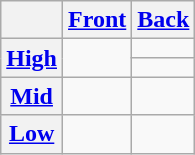<table class="wikitable" style="text-align:center">
<tr>
<th></th>
<th><a href='#'>Front</a></th>
<th><a href='#'>Back</a></th>
</tr>
<tr>
<th rowspan="2"><a href='#'>High</a></th>
<td rowspan="2" align="center"></td>
<td align="center"></td>
</tr>
<tr>
<td></td>
</tr>
<tr>
<th><a href='#'>Mid</a></th>
<td></td>
<td></td>
</tr>
<tr>
<th><a href='#'>Low</a></th>
<td></td>
<td></td>
</tr>
</table>
